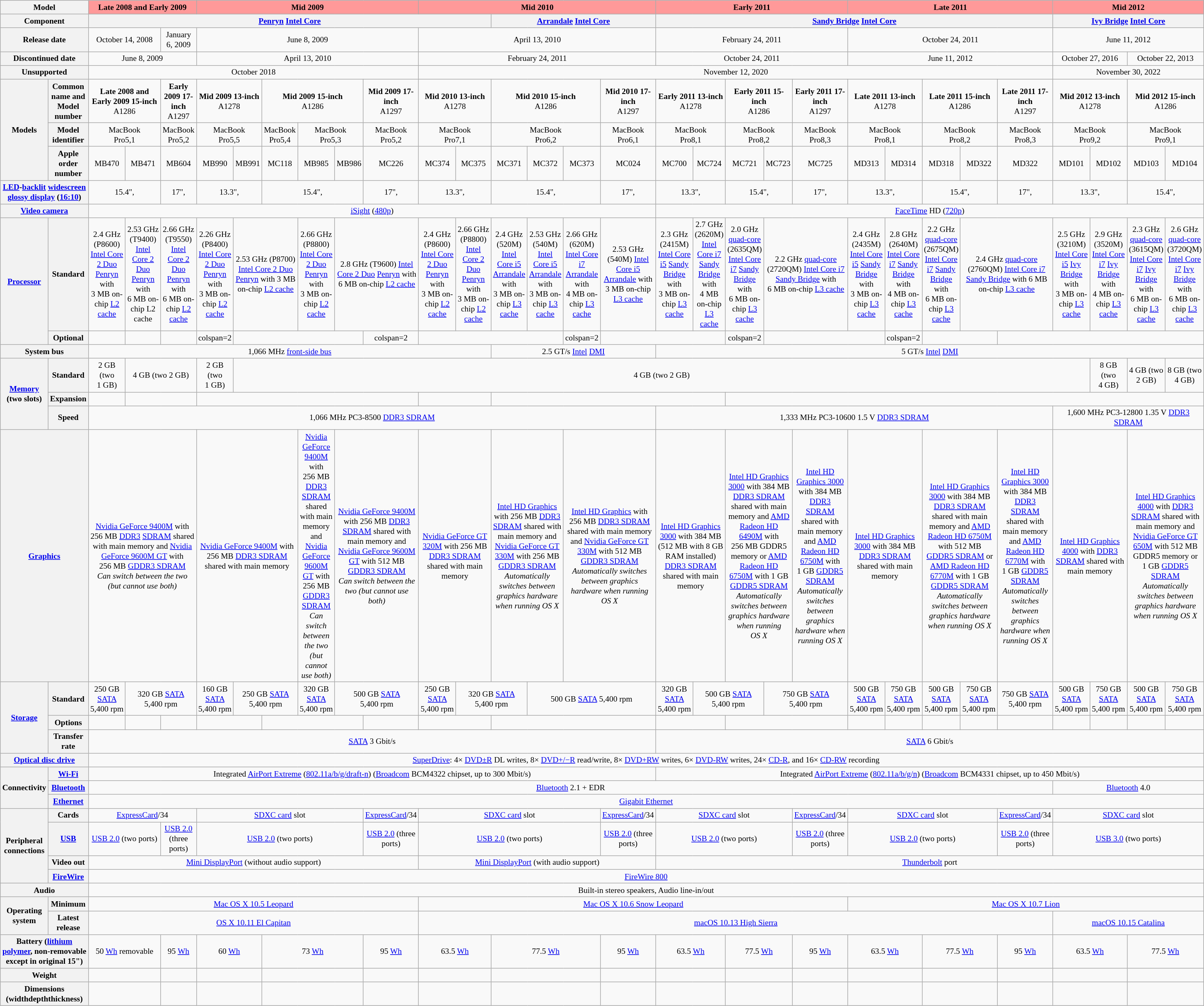<table class="wikitable mw-collapsible" style="font-size:small; text-align:center; margin-top:0; margin-bottom:0">
<tr>
<th colspan=2>Model</th>
<th colspan=3 style="background:#F99">Late 2008 and Early 2009</th>
<th colspan=6 style="background:#F99">Mid 2009</th>
<th colspan=6 style="background:#F99">Mid 2010</th>
<th colspan=5 style="background:#F99">Early 2011</th>
<th colspan=5 style="background:#F99">Late 2011</th>
<th colspan=4 style="background:#F99">Mid 2012</th>
</tr>
<tr>
<th colspan=2>Component</th>
<th colspan=11><a href='#'>Penryn</a> <a href='#'>Intel Core</a></th>
<th colspan=4><a href='#'>Arrandale</a> <a href='#'>Intel Core</a></th>
<th colspan=10><a href='#'>Sandy Bridge</a> <a href='#'>Intel Core</a></th>
<th colspan=4><a href='#'>Ivy Bridge</a> <a href='#'>Intel Core</a></th>
</tr>
<tr>
<th colspan=2>Release date</th>
<td colspan=2>October 14, 2008</td>
<td>January 6, 2009</td>
<td colspan=6>June 8, 2009</td>
<td colspan=6>April 13, 2010</td>
<td colspan=5>February 24, 2011</td>
<td colspan=5>October 24, 2011</td>
<td colspan=4>June 11, 2012</td>
</tr>
<tr>
<th colspan=2>Discontinued date</th>
<td colspan=3>June 8, 2009</td>
<td colspan=6>April 13, 2010</td>
<td colspan=6>February 24, 2011</td>
<td colspan=5>October 24, 2011</td>
<td colspan=5>June 11, 2012</td>
<td colspan=2>October 27, 2016</td>
<td colspan=2>October 22, 2013</td>
</tr>
<tr>
<th colspan=2>Unsupported</th>
<td colspan=9>October 2018</td>
<td colspan=16>November 12, 2020</td>
<td colspan=4>November 30, 2022</td>
</tr>
<tr>
<th rowspan=3>Models</th>
<th>Common name and Model number</th>
<td colspan=2><strong>Late 2008 and Early 2009 15-inch</strong><br>A1286</td>
<td><strong>Early 2009 17-inch</strong><br>A1297</td>
<td colspan=2><strong>Mid 2009 13-inch</strong><br>A1278</td>
<td colspan=3><strong>Mid 2009 15-inch</strong><br>A1286</td>
<td><strong>Mid 2009 17-inch</strong><br>A1297</td>
<td colspan=2><strong>Mid 2010 13-inch</strong><br>A1278</td>
<td colspan=3><strong>Mid 2010 15-inch</strong><br>A1286</td>
<td><strong>Mid 2010 17-inch</strong><br>A1297</td>
<td colspan=2><strong>Early 2011 13-inch</strong><br>A1278</td>
<td colspan=2><strong>Early 2011 15-inch</strong><br>A1286</td>
<td><strong>Early 2011 17-inch</strong><br>A1297</td>
<td colspan=2><strong>Late 2011 13-inch</strong><br>A1278</td>
<td colspan=2><strong>Late 2011 15-inch</strong><br>A1286</td>
<td><strong>Late 2011 17-inch</strong><br>A1297</td>
<td colspan=2><strong>Mid 2012 13-inch</strong><br>A1278</td>
<td colspan=2><strong>Mid 2012 15-inch</strong><br>A1286</td>
</tr>
<tr>
<th>Model identifier</th>
<td colspan=2>MacBook<br>Pro5,1</td>
<td>MacBook<br>Pro5,2</td>
<td colspan=2>MacBook<br>Pro5,5</td>
<td>MacBook<br>Pro5,4</td>
<td colspan=2>MacBook<br>Pro5,3</td>
<td>MacBook<br>Pro5,2</td>
<td colspan=2>MacBook<br>Pro7,1</td>
<td colspan=3>MacBook<br>Pro6,2</td>
<td>MacBook<br>Pro6,1</td>
<td colspan=2>MacBook<br>Pro8,1</td>
<td colspan=2>MacBook<br>Pro8,2</td>
<td>MacBook<br>Pro8,3</td>
<td colspan=2>MacBook<br>Pro8,1</td>
<td colspan=2>MacBook<br>Pro8,2</td>
<td>MacBook<br>Pro8,3</td>
<td colspan=2>MacBook<br>Pro9,2</td>
<td colspan=2>MacBook<br>Pro9,1</td>
</tr>
<tr>
<th>Apple order number</th>
<td>MB470</td>
<td>MB471<br></td>
<td>MB604</td>
<td>MB990</td>
<td>MB991</td>
<td>MC118</td>
<td>MB985</td>
<td>MB986</td>
<td>MC226</td>
<td>MC374</td>
<td>MC375</td>
<td>MC371</td>
<td>MC372</td>
<td>MC373</td>
<td>MC024</td>
<td>MC700</td>
<td>MC724</td>
<td>MC721</td>
<td>MC723</td>
<td>MC725</td>
<td>MD313</td>
<td>MD314</td>
<td>MD318</td>
<td>MD322</td>
<td>MD322</td>
<td>MD101</td>
<td>MD102</td>
<td>MD103</td>
<td>MD104</td>
</tr>
<tr>
<th colspan=2><a href='#'>LED</a>-<a href='#'>backlit</a> <a href='#'>widescreen</a> <a href='#'>glossy display</a> (<a href='#'>16:10</a>)</th>
<td colspan=2>15.4", </td>
<td>17", <br></td>
<td colspan=2>13.3", </td>
<td colspan=3>15.4", <br></td>
<td>17", <br></td>
<td colspan=2>13.3", </td>
<td colspan=3>15.4", <br></td>
<td>17", <br></td>
<td colspan=2>13.3", </td>
<td colspan=2>15.4", <br></td>
<td>17", <br></td>
<td colspan=2>13.3", </td>
<td colspan=2>15.4", <br></td>
<td>17", <br></td>
<td colspan=2>13.3", </td>
<td colspan=2>15.4", <br></td>
</tr>
<tr>
<th colspan=2><a href='#'>Video camera</a></th>
<td colspan=15><a href='#'>iSight</a> (<a href='#'>480p</a>)</td>
<td colspan=14><a href='#'>FaceTime</a> HD (<a href='#'>720p</a>)</td>
</tr>
<tr>
<th rowspan=2><a href='#'>Processor</a></th>
<th>Standard</th>
<td>2.4 GHz (P8600) <a href='#'>Intel Core 2 Duo</a> <a href='#'>Penryn</a> with 3 MB on-chip <a href='#'>L2 cache</a></td>
<td>2.53 GHz (T9400) <a href='#'>Intel Core 2 Duo</a> <a href='#'>Penryn</a> with 6 MB on-chip L2 cache<br></td>
<td>2.66 GHz (T9550) <a href='#'>Intel Core 2 Duo</a> <a href='#'>Penryn</a> with 6 MB on-chip <a href='#'>L2 cache</a></td>
<td>2.26 GHz (P8400) <a href='#'>Intel Core 2 Duo</a> <a href='#'>Penryn</a> with 3 MB on-chip <a href='#'>L2 cache</a></td>
<td colspan=2>2.53 GHz (P8700) <a href='#'>Intel Core 2 Duo</a> <a href='#'>Penryn</a> with 3 MB on-chip <a href='#'>L2 cache</a></td>
<td>2.66 GHz (P8800) <a href='#'>Intel Core 2 Duo</a> <a href='#'>Penryn</a> with 3 MB on-chip <a href='#'>L2 cache</a></td>
<td colspan=2>2.8 GHz (T9600) <a href='#'>Intel Core 2 Duo</a> <a href='#'>Penryn</a> with 6 MB on-chip <a href='#'>L2 cache</a></td>
<td>2.4 GHz (P8600) <a href='#'>Intel Core 2 Duo</a> <a href='#'>Penryn</a> with 3 MB on-chip <a href='#'>L2 cache</a></td>
<td>2.66 GHz (P8800) <a href='#'>Intel Core 2 Duo</a> <a href='#'>Penryn</a> with 3 MB on-chip <a href='#'>L2 cache</a></td>
<td>2.4 GHz (520M) <a href='#'>Intel Core i5</a> <a href='#'>Arrandale</a> with 3 MB on-chip <a href='#'>L3 cache</a></td>
<td>2.53 GHz (540M) <a href='#'>Intel Core i5</a> <a href='#'>Arrandale</a> with 3 MB on-chip <a href='#'>L3 cache</a></td>
<td>2.66 GHz (620M) <a href='#'>Intel Core i7</a> <a href='#'>Arrandale</a> with 4 MB on-chip <a href='#'>L3 cache</a></td>
<td>2.53 GHz (540M) <a href='#'>Intel Core i5</a> <a href='#'>Arrandale</a> with 3 MB on-chip <a href='#'>L3 cache</a></td>
<td>2.3 GHz (2415M) <a href='#'>Intel Core i5</a> <a href='#'>Sandy Bridge</a> with 3 MB on-chip <a href='#'>L3 cache</a></td>
<td>2.7 GHz (2620M) <a href='#'>Intel Core i7</a> <a href='#'>Sandy Bridge</a> with 4 MB on-chip <a href='#'>L3 cache</a></td>
<td>2.0 GHz <a href='#'>quad-core</a> (2635QM) <a href='#'>Intel Core i7</a> <a href='#'>Sandy Bridge</a> with 6 MB on-chip <a href='#'>L3 cache</a></td>
<td colspan=2>2.2 GHz <a href='#'>quad-core</a> (2720QM) <a href='#'>Intel Core i7</a> <a href='#'>Sandy Bridge</a> with 6 MB on-chip <a href='#'>L3 cache</a></td>
<td>2.4 GHz (2435M) <a href='#'>Intel Core i5</a> <a href='#'>Sandy Bridge</a> with 3 MB on-chip <a href='#'>L3 cache</a></td>
<td>2.8 GHz (2640M) <a href='#'>Intel Core i7</a> <a href='#'>Sandy Bridge</a> with 4 MB on-chip <a href='#'>L3 cache</a></td>
<td>2.2 GHz <a href='#'>quad-core</a> (2675QM) <a href='#'>Intel Core i7</a> <a href='#'>Sandy Bridge</a> with 6 MB on-chip <a href='#'>L3 cache</a></td>
<td colspan=2>2.4 GHz <a href='#'>quad-core</a> (2760QM) <a href='#'>Intel Core i7</a> <a href='#'>Sandy Bridge</a> with 6 MB on-chip <a href='#'>L3 cache</a></td>
<td>2.5 GHz (3210M) <a href='#'>Intel Core i5</a> <a href='#'>Ivy Bridge</a> with 3 MB on-chip <a href='#'>L3 cache</a></td>
<td>2.9 GHz (3520M) <a href='#'>Intel Core i7</a> <a href='#'>Ivy Bridge</a> with 4 MB on-chip <a href='#'>L3 cache</a></td>
<td>2.3 GHz <a href='#'>quad-core</a> (3615QM) <a href='#'>Intel Core i7</a> <a href='#'>Ivy Bridge</a> with 6 MB on-chip <a href='#'>L3 cache</a></td>
<td>2.6 GHz <a href='#'>quad-core</a> (3720QM) <a href='#'>Intel Core i7</a> <a href='#'>Ivy Bridge</a> with 6 MB on-chip <a href='#'>L3 cache</a></td>
</tr>
<tr>
<th>Optional</th>
<td></td>
<td></td>
<td></td>
<td>colspan=2 </td>
<td colspan=4></td>
<td>colspan=2 </td>
<td colspan=4></td>
<td>colspan=2 </td>
<td colspan=3></td>
<td>colspan=2 </td>
<td colspan=3></td>
<td>colspan=2 </td>
<td colspan=2></td>
</tr>
<tr>
<th colspan=2>System bus</th>
<td colspan=11>1,066 MHz <a href='#'>front-side bus</a></td>
<td colspan=4>2.5 GT/s <a href='#'>Intel</a> <a href='#'>DMI</a></td>
<td colspan=14>5 GT/s <a href='#'>Intel</a> <a href='#'>DMI</a></td>
</tr>
<tr>
<th rowspan=3><a href='#'>Memory</a><br>(two slots)</th>
<th>Standard</th>
<td>2 GB (two 1 GB)</td>
<td colspan=2>4 GB (two 2 GB)</td>
<td>2 GB (two 1 GB)</td>
<td colspan=22>4 GB (two 2 GB)</td>
<td>8 GB (two 4 GB)</td>
<td>4 GB (two 2 GB)</td>
<td>8 GB (two 4 GB)</td>
</tr>
<tr>
<th>Expansion</th>
<td></td>
<td colspan=2></td>
<td colspan=6></td>
<td colspan=2></td>
<td colspan=6></td>
<td colspan=12></td>
</tr>
<tr>
<th>Speed</th>
<td colspan=15>1,066 MHz PC3-8500 <a href='#'>DDR3 SDRAM</a></td>
<td colspan=10>1,333 MHz PC3-10600 1.5 V <a href='#'>DDR3 SDRAM</a><br></td>
<td colspan=4>1,600 MHz PC3-12800 1.35 V <a href='#'>DDR3 SDRAM</a></td>
</tr>
<tr>
<th colspan=2><a href='#'>Graphics</a></th>
<td colspan=3><a href='#'>Nvidia GeForce 9400M</a> with 256 MB <a href='#'>DDR3</a> <a href='#'>SDRAM</a> shared with main memory and <a href='#'>Nvidia GeForce 9600M GT</a> with 256 MB <a href='#'>GDDR3 SDRAM</a><br><em>Can switch between the two (but cannot use both)</em></td>
<td colspan=3><a href='#'>Nvidia GeForce 9400M</a> with 256 MB <a href='#'>DDR3 SDRAM</a> shared with main memory</td>
<td><a href='#'>Nvidia GeForce 9400M</a> with 256 MB <a href='#'>DDR3</a> <a href='#'>SDRAM</a> shared with main memory and <a href='#'>Nvidia GeForce 9600M GT</a> with 256 MB <a href='#'>GDDR3 SDRAM</a><br><em>Can switch between the two (but cannot use both)</em></td>
<td colspan=2><a href='#'>Nvidia GeForce 9400M</a> with 256 MB <a href='#'>DDR3 SDRAM</a> shared with main memory and <a href='#'>Nvidia GeForce 9600M GT</a> with 512 MB <a href='#'>GDDR3 SDRAM</a><br><em>Can switch between the two (but cannot use both)</em></td>
<td colspan=2><a href='#'>Nvidia GeForce GT 320M</a> with 256 MB <a href='#'>DDR3 SDRAM</a> shared with main memory</td>
<td colspan=2><a href='#'>Intel HD Graphics</a> with 256 MB <a href='#'>DDR3 SDRAM</a> shared with main memory and <a href='#'>Nvidia GeForce GT 330M</a> with 256 MB <a href='#'>GDDR3 SDRAM</a><br><em>Automatically switches between graphics hardware when running OS X</em></td>
<td colspan=2><a href='#'>Intel HD Graphics</a> with 256 MB <a href='#'>DDR3 SDRAM</a> shared with main memory and <a href='#'>Nvidia GeForce GT 330M</a> with 512 MB <a href='#'>GDDR3 SDRAM</a><br><em>Automatically switches between graphics hardware when running OS X</em></td>
<td colspan=2><a href='#'>Intel HD Graphics 3000</a> with 384 MB (512 MB with 8 GB RAM installed) <a href='#'>DDR3 SDRAM</a> shared with main memory</td>
<td colspan=2><a href='#'>Intel HD Graphics 3000</a> with 384 MB <a href='#'>DDR3 SDRAM</a> shared with main memory and <a href='#'>AMD Radeon HD 6490M</a> with 256 MB GDDR5 memory or <a href='#'>AMD Radeon HD 6750M</a> with 1 GB <a href='#'>GDDR5 SDRAM</a><br><em>Automatically switches between graphics hardware when running OS X</em></td>
<td><a href='#'>Intel HD Graphics 3000</a> with 384 MB <a href='#'>DDR3 SDRAM</a> shared with main memory and <a href='#'>AMD Radeon HD 6750M</a> with 1 GB <a href='#'>GDDR5 SDRAM</a><br><em>Automatically switches between graphics hardware when running OS X</em></td>
<td colspan=2><a href='#'>Intel HD Graphics 3000</a> with 384 MB <a href='#'>DDR3 SDRAM</a> shared with main memory</td>
<td colspan=2><a href='#'>Intel HD Graphics 3000</a> with 384 MB <a href='#'>DDR3 SDRAM</a> shared with main memory and <a href='#'>AMD Radeon HD 6750M</a> with 512 MB <a href='#'>GDDR5 SDRAM</a> or <a href='#'>AMD Radeon HD 6770M</a> with 1 GB <a href='#'>GDDR5 SDRAM</a><br><em>Automatically switches between graphics hardware when running OS X</em></td>
<td><a href='#'>Intel HD Graphics 3000</a> with 384 MB <a href='#'>DDR3 SDRAM</a> shared with main memory and <a href='#'>AMD Radeon HD 6770M</a> with 1 GB <a href='#'>GDDR5 SDRAM</a><br><em>Automatically switches between graphics hardware when running OS X</em></td>
<td colspan=2><a href='#'>Intel HD Graphics 4000</a> with <a href='#'>DDR3 SDRAM</a> shared with main memory</td>
<td colspan=2><a href='#'>Intel HD Graphics 4000</a> with <a href='#'>DDR3</a> <a href='#'>SDRAM</a> shared with main memory and <a href='#'>Nvidia GeForce GT 650M</a> with 512 MB GDDR5 memory <em></em> or 1 GB <a href='#'>GDDR5 SDRAM</a><br><em>Automatically switches between graphics hardware when running OS X</em></td>
</tr>
<tr>
<th rowspan=3><a href='#'>Storage</a></th>
<th>Standard</th>
<td>250 GB <a href='#'>SATA</a> 5,400 rpm</td>
<td colspan=2>320 GB <a href='#'>SATA</a> 5,400 rpm</td>
<td>160 GB <a href='#'>SATA</a> 5,400 rpm</td>
<td colspan=2>250 GB <a href='#'>SATA</a> 5,400 rpm</td>
<td>320 GB <a href='#'>SATA</a> 5,400 rpm</td>
<td colspan=2>500 GB <a href='#'>SATA</a> 5,400 rpm</td>
<td>250 GB <a href='#'>SATA</a> 5,400 rpm</td>
<td colspan=2>320 GB <a href='#'>SATA</a> 5,400 rpm</td>
<td colspan=3>500 GB <a href='#'>SATA</a> 5,400 rpm</td>
<td>320 GB <a href='#'>SATA</a> 5,400 rpm</td>
<td colspan=2>500 GB <a href='#'>SATA</a> 5,400 rpm</td>
<td colspan=2>750 GB <a href='#'>SATA</a> 5,400 rpm</td>
<td>500 GB <a href='#'>SATA</a> 5,400 rpm</td>
<td>750 GB <a href='#'>SATA</a> 5,400 rpm</td>
<td>500 GB <a href='#'>SATA</a> 5,400 rpm</td>
<td>750 GB <a href='#'>SATA</a> 5,400 rpm</td>
<td>750 GB <a href='#'>SATA</a> 5,400 rpm</td>
<td>500 GB <a href='#'>SATA</a> 5,400 rpm</td>
<td>750 GB <a href='#'>SATA</a> 5,400 rpm</td>
<td>500 GB <a href='#'>SATA</a> 5,400 rpm</td>
<td>750 GB <a href='#'>SATA</a> 5,400 rpm</td>
</tr>
<tr>
<th>Options</th>
<td></td>
<td></td>
<td></td>
<td colspan=2></td>
<td colspan=3></td>
<td></td>
<td colspan=2></td>
<td colspan=4></td>
<td colspan=2></td>
<td colspan=3></td>
<td></td>
<td></td>
<td></td>
<td></td>
<td></td>
<td></td>
<td></td>
<td></td>
<td></td>
</tr>
<tr>
<th>Transfer rate</th>
<td colspan=15><a href='#'>SATA</a> 3 Gbit/s</td>
<td colspan=14><a href='#'>SATA</a> 6 Gbit/s</td>
</tr>
<tr>
<th colspan=2><a href='#'>Optical disc drive</a></th>
<td colspan=29><a href='#'>SuperDrive</a>: 4× <a href='#'>DVD±R</a> DL writes, 8× <a href='#'>DVD+/−R</a> read/write, 8× <a href='#'>DVD+RW</a> writes, 6× <a href='#'>DVD-RW</a> writes, 24× <a href='#'>CD-R</a>, and 16× <a href='#'>CD-RW</a> recording</td>
</tr>
<tr>
<th rowspan=3>Connectivity</th>
<th><a href='#'>Wi-Fi</a></th>
<td colspan=15>Integrated <a href='#'>AirPort Extreme</a> (<a href='#'>802.11a/b/g/draft-n</a>) (<a href='#'>Broadcom</a> BCM4322  chipset, up to 300 Mbit/s)</td>
<td colspan=14>Integrated <a href='#'>AirPort Extreme</a> (<a href='#'>802.11a/b/g/n</a>) (<a href='#'>Broadcom</a> BCM4331  chipset, up to 450 Mbit/s)</td>
</tr>
<tr>
<th><a href='#'>Bluetooth</a></th>
<td colspan=25><a href='#'>Bluetooth</a> 2.1 + EDR</td>
<td colspan=4><a href='#'>Bluetooth</a> 4.0</td>
</tr>
<tr>
<th><a href='#'>Ethernet</a></th>
<td colspan=30><a href='#'>Gigabit Ethernet</a></td>
</tr>
<tr>
<th rowspan=4>Peripheral connections</th>
<th>Cards</th>
<td colspan=3><a href='#'>ExpressCard</a>/34</td>
<td colspan=5><a href='#'>SDXC card</a> slot</td>
<td><a href='#'>ExpressCard</a>/34</td>
<td colspan=5><a href='#'>SDXC card</a> slot</td>
<td><a href='#'>ExpressCard</a>/34</td>
<td colspan=4><a href='#'>SDXC card</a> slot</td>
<td><a href='#'>ExpressCard</a>/34</td>
<td colspan=4><a href='#'>SDXC card</a> slot</td>
<td><a href='#'>ExpressCard</a>/34</td>
<td colspan=4><a href='#'>SDXC card</a> slot</td>
</tr>
<tr>
<th><a href='#'>USB</a></th>
<td colspan=2><a href='#'>USB 2.0</a> (two ports)</td>
<td><a href='#'>USB 2.0</a> (three ports)</td>
<td colspan=5><a href='#'>USB 2.0</a> (two ports)</td>
<td><a href='#'>USB 2.0</a> (three ports)</td>
<td colspan=5><a href='#'>USB 2.0</a> (two ports)</td>
<td><a href='#'>USB 2.0</a> (three ports)</td>
<td colspan=4><a href='#'>USB 2.0</a> (two ports)</td>
<td><a href='#'>USB 2.0</a> (three ports)</td>
<td colspan=4><a href='#'>USB 2.0</a> (two ports)</td>
<td><a href='#'>USB 2.0</a> (three ports)</td>
<td colspan=4><a href='#'>USB 3.0</a> (two ports)</td>
</tr>
<tr>
<th>Video out</th>
<td colspan=9><a href='#'>Mini DisplayPort</a> (without audio support)</td>
<td colspan=6><a href='#'>Mini DisplayPort</a> (with audio support)</td>
<td colspan=14><a href='#'>Thunderbolt</a> port</td>
</tr>
<tr>
<th><a href='#'>FireWire</a></th>
<td colspan=29><a href='#'>FireWire 800</a></td>
</tr>
<tr>
<th colspan=2>Audio</th>
<td colspan=29>Built-in stereo speakers, Audio line-in/out</td>
</tr>
<tr>
<th rowspan=2>Operating system</th>
<th>Minimum</th>
<td colspan=9><a href='#'>Mac OS X 10.5 Leopard</a></td>
<td colspan=11><a href='#'>Mac OS X 10.6 Snow Leopard</a></td>
<td colspan=9><a href='#'>Mac OS X 10.7 Lion</a></td>
</tr>
<tr>
<th>Latest release</th>
<td colspan=9><a href='#'>OS X 10.11 El Capitan</a></td>
<td colspan=16><a href='#'>macOS 10.13 High Sierra</a></td>
<td colspan=4><a href='#'>macOS 10.15 Catalina</a></td>
</tr>
<tr>
<th colspan=2>Battery (<a href='#'>lithium polymer</a>, non-removable except in original 15")</th>
<td colspan=2>50 <a href='#'>Wh</a> removable</td>
<td>95 <a href='#'>Wh</a></td>
<td colspan=2>60 <a href='#'>Wh</a></td>
<td colspan=3>73 <a href='#'>Wh</a></td>
<td>95 <a href='#'>Wh</a></td>
<td colspan=2>63.5 <a href='#'>Wh</a></td>
<td colspan=3>77.5 <a href='#'>Wh</a></td>
<td>95 <a href='#'>Wh</a></td>
<td colspan=2>63.5 <a href='#'>Wh</a></td>
<td colspan=2>77.5 <a href='#'>Wh</a></td>
<td>95 <a href='#'>Wh</a></td>
<td colspan=2>63.5 <a href='#'>Wh</a></td>
<td colspan=2>77.5 <a href='#'>Wh</a></td>
<td>95 <a href='#'>Wh</a></td>
<td colspan=2>63.5 <a href='#'>Wh</a></td>
<td colspan=2>77.5 <a href='#'>Wh</a></td>
</tr>
<tr>
<th colspan=2>Weight</th>
<td colspan=2></td>
<td></td>
<td colspan=2></td>
<td colspan=3></td>
<td></td>
<td colspan=2></td>
<td colspan=3></td>
<td></td>
<td colspan=2></td>
<td colspan=2></td>
<td></td>
<td colspan=2></td>
<td colspan=2></td>
<td></td>
<td colspan=2></td>
<td colspan=2></td>
</tr>
<tr>
<th colspan=2>Dimensions (widthdepththickness)</th>
<td colspan=2></td>
<td></td>
<td colspan=2></td>
<td colspan=3></td>
<td></td>
<td colspan=2></td>
<td colspan=3></td>
<td></td>
<td colspan=2></td>
<td colspan=2></td>
<td></td>
<td colspan=2></td>
<td colspan=2></td>
<td></td>
<td colspan=2></td>
<td colspan=2></td>
</tr>
</table>
